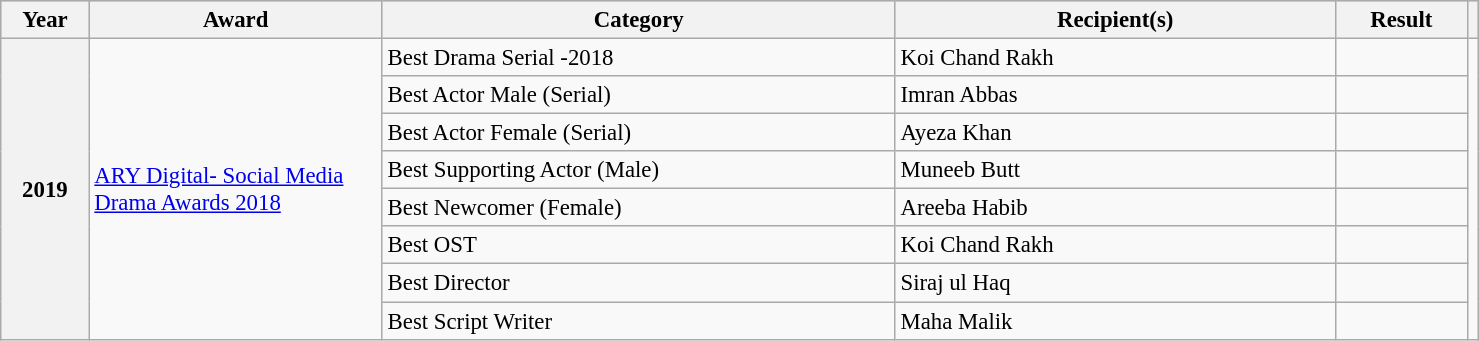<table class="wikitable" width="78%" style="font-size: 95%;">
<tr style="background:#ccc; text-align:center;">
<th scope="col" width="6%">Year</th>
<th scope="col" width="20%">Award</th>
<th scope="col" width="35%">Category</th>
<th scope="col" width="30%">Recipient(s)</th>
<th scope="col" width="10%">Result</th>
<th></th>
</tr>
<tr>
<th rowspan="8">2019</th>
<td rowspan="8"><a href='#'>ARY Digital- Social Media Drama Awards 2018</a></td>
<td>Best Drama Serial -2018</td>
<td>Koi Chand Rakh</td>
<td></td>
<td rowspan="8"></td>
</tr>
<tr>
<td>Best Actor Male (Serial)</td>
<td>Imran Abbas</td>
<td></td>
</tr>
<tr>
<td>Best Actor Female (Serial)</td>
<td>Ayeza Khan</td>
<td></td>
</tr>
<tr>
<td>Best Supporting Actor (Male)</td>
<td>Muneeb Butt</td>
<td></td>
</tr>
<tr>
<td>Best Newcomer (Female)</td>
<td>Areeba Habib</td>
<td></td>
</tr>
<tr>
<td>Best OST</td>
<td>Koi Chand Rakh</td>
<td></td>
</tr>
<tr>
<td>Best Director</td>
<td>Siraj ul Haq</td>
<td></td>
</tr>
<tr>
<td>Best Script Writer</td>
<td>Maha Malik</td>
<td></td>
</tr>
</table>
